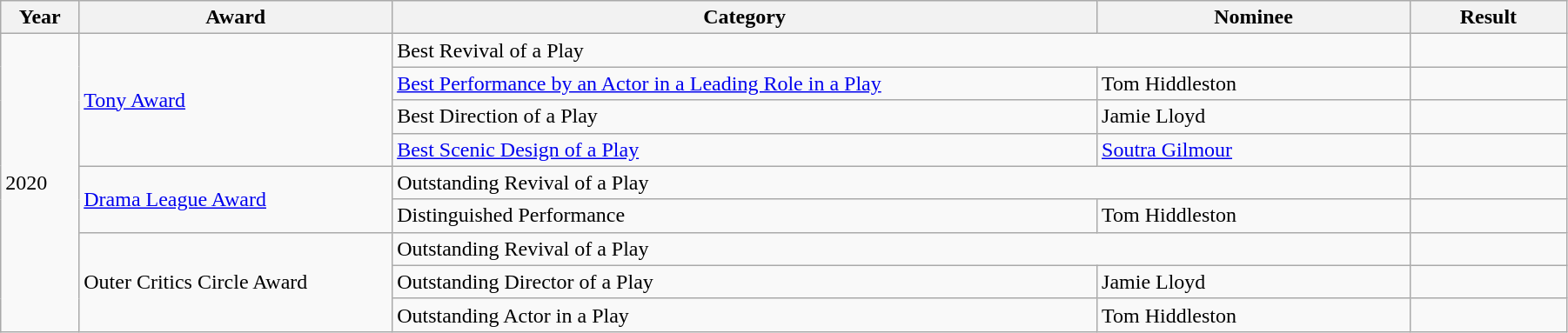<table class="wikitable" width="95%">
<tr>
<th width="5%">Year</th>
<th width="20%">Award</th>
<th width="45%">Category</th>
<th width="20%">Nominee</th>
<th width="10%">Result</th>
</tr>
<tr>
<td rowspan="9">2020</td>
<td rowspan="4"><a href='#'>Tony Award</a></td>
<td colspan="2">Best Revival of a Play</td>
<td></td>
</tr>
<tr>
<td><a href='#'>Best Performance by an Actor in a Leading Role in a Play</a></td>
<td>Tom Hiddleston</td>
<td></td>
</tr>
<tr>
<td>Best Direction of a Play</td>
<td>Jamie Lloyd</td>
<td></td>
</tr>
<tr>
<td><a href='#'>Best Scenic Design of a Play</a></td>
<td><a href='#'>Soutra Gilmour</a></td>
<td></td>
</tr>
<tr>
<td rowspan="2"><a href='#'>Drama League Award</a></td>
<td colspan="2">Outstanding Revival of a Play</td>
<td></td>
</tr>
<tr>
<td>Distinguished Performance</td>
<td>Tom Hiddleston</td>
<td></td>
</tr>
<tr>
<td rowspan="3">Outer Critics Circle Award</td>
<td colspan="2">Outstanding Revival of a Play</td>
<td></td>
</tr>
<tr>
<td>Outstanding Director of a Play</td>
<td>Jamie Lloyd</td>
<td></td>
</tr>
<tr>
<td>Outstanding Actor in a Play</td>
<td>Tom Hiddleston</td>
<td></td>
</tr>
</table>
